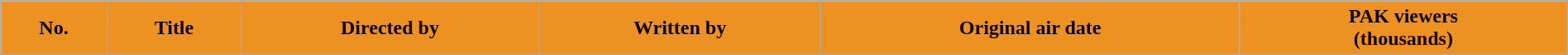<table class="wikitable plainrowheaders" style=": auto; width: 100%"; margin:auto;">
<tr>
<th scope="col" style="background:#ED9121; color: #100;" width:5em;">No.</th>
<th scope="col" style="background:#ED9121; color: #100;">Title</th>
<th scope="col" style="background:#ED9121; color: #100;">Directed by</th>
<th scope="col" style="background:#ED9121; color: #100;">Written by</th>
<th scope="col" style="background:#ED9121; color: #100;">Original air date</th>
<th scope="col" style="background:#ED9121; color: #100;">PAK viewers<br>(thousands)<br>




















</th>
</tr>
</table>
